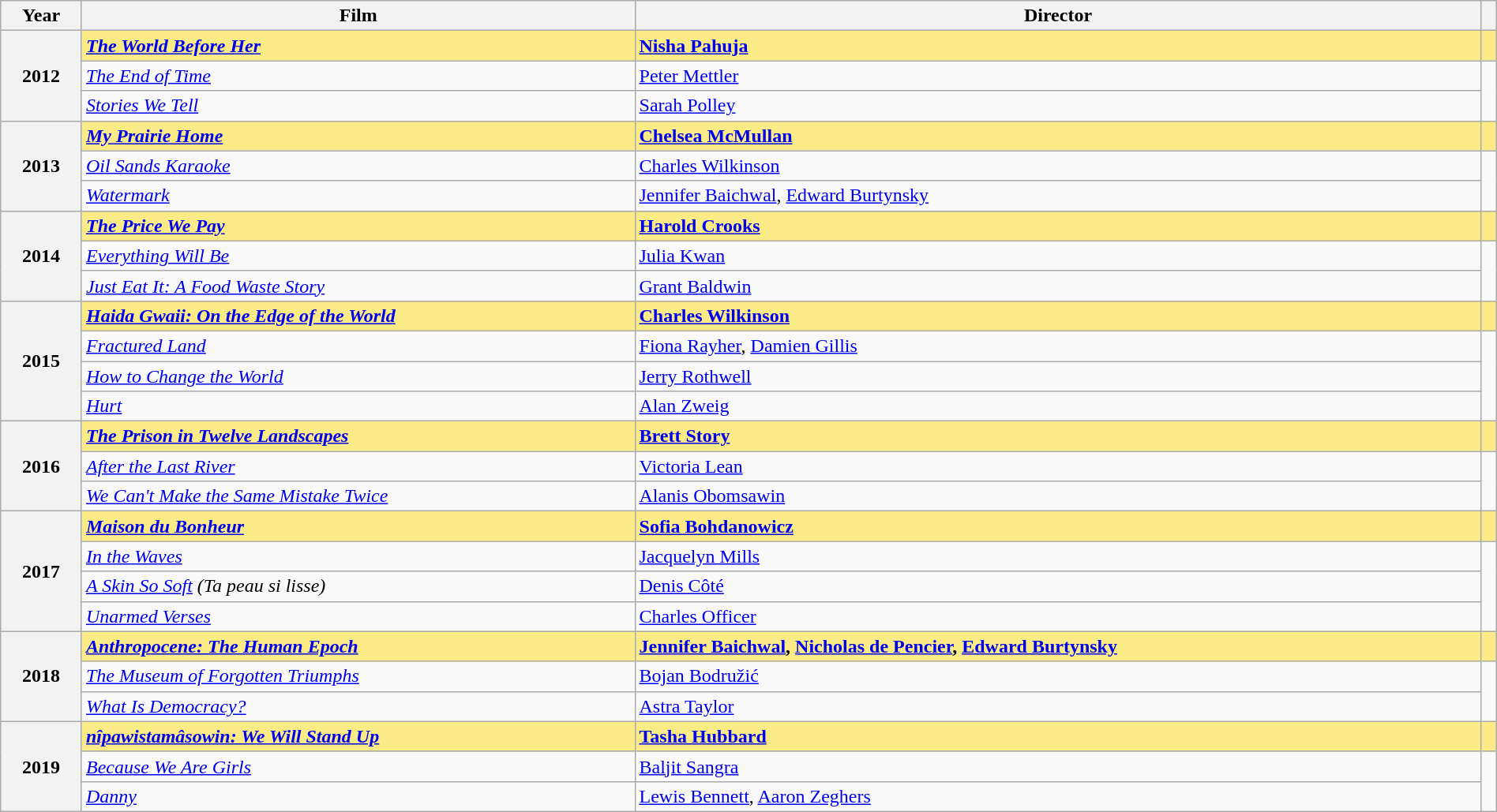<table class="wikitable" width="100%" cellpadding="5">
<tr>
<th>Year</th>
<th>Film</th>
<th>Director</th>
<th></th>
</tr>
<tr>
<th scope="row" rowspan=3>2012</th>
<td style="background:#FAEB86;"><strong><em><a href='#'>The World Before Her</a></em></strong></td>
<td style="background:#FAEB86;"><strong><a href='#'>Nisha Pahuja</a></strong></td>
<td style="background:#FAEB86;"></td>
</tr>
<tr>
<td><em><a href='#'>The End of Time</a></em></td>
<td><a href='#'>Peter Mettler</a></td>
<td rowspan=2></td>
</tr>
<tr>
<td><em><a href='#'>Stories We Tell</a></em></td>
<td><a href='#'>Sarah Polley</a></td>
</tr>
<tr>
<th scope="row" rowspan=3>2013</th>
<td style="background:#FAEB86;"><strong><em><a href='#'>My Prairie Home</a></em></strong></td>
<td style="background:#FAEB86;"><strong><a href='#'>Chelsea McMullan</a></strong></td>
<td style="background:#FAEB86;"></td>
</tr>
<tr>
<td><em><a href='#'>Oil Sands Karaoke</a></em></td>
<td><a href='#'>Charles Wilkinson</a></td>
<td rowspan=2></td>
</tr>
<tr>
<td><em><a href='#'>Watermark</a></em></td>
<td><a href='#'>Jennifer Baichwal</a>, <a href='#'>Edward Burtynsky</a></td>
</tr>
<tr>
<th scope="row" rowspan=3>2014</th>
<td style="background:#FAEB86;"><strong><em><a href='#'>The Price We Pay</a></em></strong></td>
<td style="background:#FAEB86;"><strong><a href='#'>Harold Crooks</a></strong></td>
<td style="background:#FAEB86;"></td>
</tr>
<tr>
<td><em><a href='#'>Everything Will Be</a></em></td>
<td><a href='#'>Julia Kwan</a></td>
<td rowspan=2></td>
</tr>
<tr>
<td><em><a href='#'>Just Eat It: A Food Waste Story</a></em></td>
<td><a href='#'>Grant Baldwin</a></td>
</tr>
<tr>
<th scope="row" rowspan=4>2015</th>
<td style="background:#FAEB86;"><strong><em><a href='#'>Haida Gwaii: On the Edge of the World</a></em></strong></td>
<td style="background:#FAEB86;"><strong><a href='#'>Charles Wilkinson</a></strong></td>
<td style="background:#FAEB86;"></td>
</tr>
<tr>
<td><em><a href='#'>Fractured Land</a></em></td>
<td><a href='#'>Fiona Rayher</a>, <a href='#'>Damien Gillis</a></td>
<td rowspan=3></td>
</tr>
<tr>
<td><em><a href='#'>How to Change the World</a></em></td>
<td><a href='#'>Jerry Rothwell</a></td>
</tr>
<tr>
<td><em><a href='#'>Hurt</a></em></td>
<td><a href='#'>Alan Zweig</a></td>
</tr>
<tr>
<th scope="row" rowspan=3>2016</th>
<td style="background:#FAEB86;"><strong><em><a href='#'>The Prison in Twelve Landscapes</a></em></strong></td>
<td style="background:#FAEB86;"><strong><a href='#'>Brett Story</a></strong></td>
<td style="background:#FAEB86;"></td>
</tr>
<tr>
<td><em><a href='#'>After the Last River</a></em></td>
<td><a href='#'>Victoria Lean</a></td>
<td rowspan=2></td>
</tr>
<tr>
<td><em><a href='#'>We Can't Make the Same Mistake Twice</a></em></td>
<td><a href='#'>Alanis Obomsawin</a></td>
</tr>
<tr>
<th scope="row" rowspan=4>2017</th>
<td style="background:#FAEB86;"><strong><em><a href='#'>Maison du Bonheur</a></em></strong></td>
<td style="background:#FAEB86;"><strong><a href='#'>Sofia Bohdanowicz</a></strong></td>
<td style="background:#FAEB86;"></td>
</tr>
<tr>
<td><em><a href='#'>In the Waves</a></em></td>
<td><a href='#'>Jacquelyn Mills</a></td>
<td rowspan=3></td>
</tr>
<tr>
<td><em><a href='#'>A Skin So Soft</a> (Ta peau si lisse)</em></td>
<td><a href='#'>Denis Côté</a></td>
</tr>
<tr>
<td><em><a href='#'>Unarmed Verses</a></em></td>
<td><a href='#'>Charles Officer</a></td>
</tr>
<tr>
<th scope="row" rowspan=3>2018</th>
<td style="background:#FAEB86;"><strong><em><a href='#'>Anthropocene: The Human Epoch</a></em></strong></td>
<td style="background:#FAEB86;"><strong><a href='#'>Jennifer Baichwal</a>, <a href='#'>Nicholas de Pencier</a>, <a href='#'>Edward Burtynsky</a></strong></td>
<td style="background:#FAEB86;"></td>
</tr>
<tr>
<td><em><a href='#'>The Museum of Forgotten Triumphs</a></em></td>
<td><a href='#'>Bojan Bodružić</a></td>
<td rowspan=2></td>
</tr>
<tr>
<td><em><a href='#'>What Is Democracy?</a></em></td>
<td><a href='#'>Astra Taylor</a></td>
</tr>
<tr>
<th scope="row" rowspan=3>2019</th>
<td style="background:#FAEB86;"><strong><em><a href='#'>nîpawistamâsowin: We Will Stand Up</a></em></strong></td>
<td style="background:#FAEB86;"><strong><a href='#'>Tasha Hubbard</a></strong></td>
<td style="background:#FAEB86;"></td>
</tr>
<tr>
<td><em><a href='#'>Because We Are Girls</a></em></td>
<td><a href='#'>Baljit Sangra</a></td>
<td rowspan=2></td>
</tr>
<tr>
<td><em><a href='#'>Danny</a></em></td>
<td><a href='#'>Lewis Bennett</a>, <a href='#'>Aaron Zeghers</a></td>
</tr>
</table>
